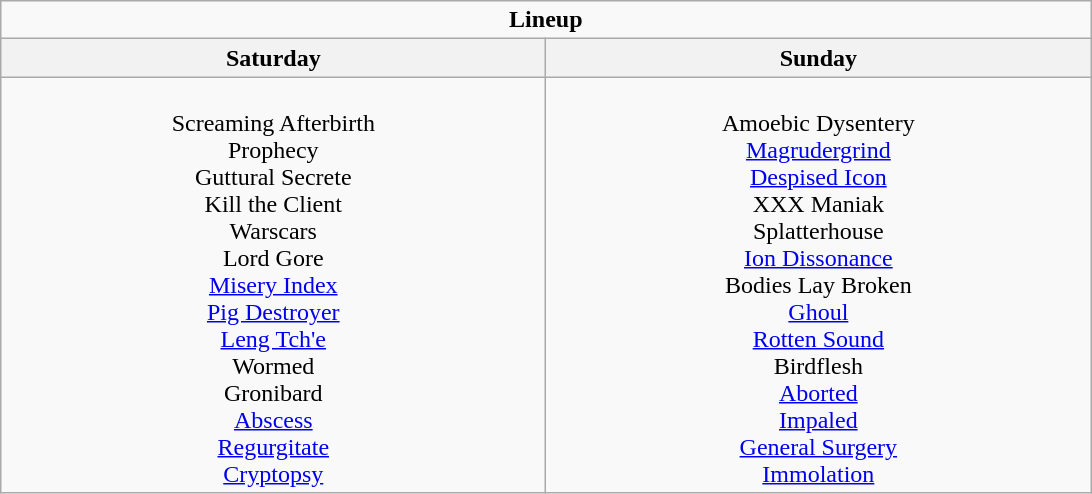<table class="wikitable">
<tr>
<td colspan="2" align="center"><strong>Lineup</strong></td>
</tr>
<tr>
<th>Saturday</th>
<th>Sunday</th>
</tr>
<tr>
<td valign="top" align="center" width=356><br>Screaming Afterbirth<br>
Prophecy<br>
Guttural Secrete<br>
Kill the Client<br>
Warscars<br>
Lord Gore<br>
<a href='#'>Misery Index</a><br>
<a href='#'>Pig Destroyer</a><br>
<a href='#'>Leng Tch'e</a><br>
Wormed<br>
Gronibard<br>
<a href='#'>Abscess</a><br>
<a href='#'>Regurgitate</a><br>
<a href='#'>Cryptopsy</a></td>
<td valign="top" align="center" width=356><br>Amoebic Dysentery<br>
<a href='#'>Magrudergrind</a><br>
<a href='#'>Despised Icon</a><br>
XXX Maniak<br>
Splatterhouse<br>
<a href='#'>Ion Dissonance</a><br>
Bodies Lay Broken<br>
<a href='#'>Ghoul</a><br>
<a href='#'>Rotten Sound</a><br>
Birdflesh<br>
<a href='#'>Aborted</a><br>
<a href='#'>Impaled</a><br>
<a href='#'>General Surgery</a><br>
<a href='#'>Immolation</a></td>
</tr>
</table>
